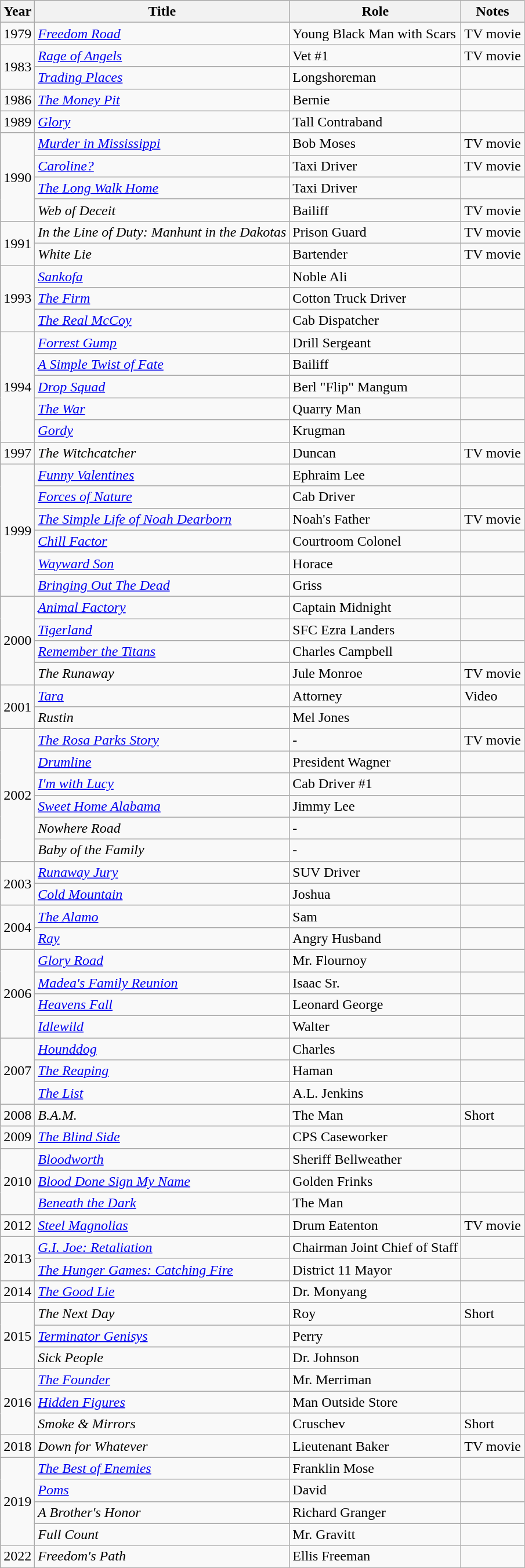<table class="wikitable sortable">
<tr>
<th>Year</th>
<th>Title</th>
<th>Role</th>
<th>Notes</th>
</tr>
<tr>
<td>1979</td>
<td><em><a href='#'>Freedom Road</a></em></td>
<td>Young Black Man with Scars</td>
<td>TV movie</td>
</tr>
<tr>
<td rowspan="2">1983</td>
<td><em><a href='#'>Rage of Angels</a></em></td>
<td>Vet #1</td>
<td>TV movie</td>
</tr>
<tr>
<td><em><a href='#'>Trading Places</a></em></td>
<td>Longshoreman</td>
<td></td>
</tr>
<tr>
<td>1986</td>
<td><em><a href='#'>The Money Pit</a></em></td>
<td>Bernie</td>
<td></td>
</tr>
<tr>
<td>1989</td>
<td><em><a href='#'>Glory</a></em></td>
<td>Tall Contraband</td>
<td></td>
</tr>
<tr>
<td rowspan="4">1990</td>
<td><em><a href='#'>Murder in Mississippi</a></em></td>
<td>Bob Moses</td>
<td>TV movie</td>
</tr>
<tr>
<td><em><a href='#'>Caroline?</a></em></td>
<td>Taxi Driver</td>
<td>TV movie</td>
</tr>
<tr>
<td><em><a href='#'>The Long Walk Home</a></em></td>
<td>Taxi Driver</td>
<td></td>
</tr>
<tr>
<td><em>Web of Deceit</em></td>
<td>Bailiff</td>
<td>TV movie</td>
</tr>
<tr>
<td rowspan="2">1991</td>
<td><em>In the Line of Duty: Manhunt in the Dakotas</em></td>
<td>Prison Guard</td>
<td>TV movie</td>
</tr>
<tr>
<td><em>White Lie</em></td>
<td>Bartender</td>
<td>TV movie</td>
</tr>
<tr>
<td rowspan="3">1993</td>
<td><em><a href='#'>Sankofa</a></em></td>
<td>Noble Ali</td>
<td></td>
</tr>
<tr>
<td><em><a href='#'>The Firm</a></em></td>
<td>Cotton Truck Driver</td>
<td></td>
</tr>
<tr>
<td><em><a href='#'>The Real McCoy</a></em></td>
<td>Cab Dispatcher</td>
<td></td>
</tr>
<tr>
<td rowspan="5">1994</td>
<td><em><a href='#'>Forrest Gump</a></em></td>
<td>Drill Sergeant</td>
<td></td>
</tr>
<tr>
<td><em><a href='#'>A Simple Twist of Fate</a></em></td>
<td>Bailiff</td>
<td></td>
</tr>
<tr>
<td><em><a href='#'>Drop Squad</a></em></td>
<td>Berl "Flip" Mangum</td>
<td></td>
</tr>
<tr>
<td><em><a href='#'>The War</a></em></td>
<td>Quarry Man</td>
<td></td>
</tr>
<tr>
<td><em><a href='#'>Gordy</a></em></td>
<td>Krugman</td>
<td></td>
</tr>
<tr>
<td>1997</td>
<td><em>The Witchcatcher</em></td>
<td>Duncan</td>
<td>TV movie</td>
</tr>
<tr>
<td rowspan="6">1999</td>
<td><em><a href='#'>Funny Valentines</a></em></td>
<td>Ephraim Lee</td>
<td></td>
</tr>
<tr>
<td><em><a href='#'>Forces of Nature</a></em></td>
<td>Cab Driver</td>
<td></td>
</tr>
<tr>
<td><em><a href='#'>The Simple Life of Noah Dearborn</a></em></td>
<td>Noah's Father</td>
<td>TV movie</td>
</tr>
<tr>
<td><em><a href='#'>Chill Factor</a></em></td>
<td>Courtroom Colonel</td>
<td></td>
</tr>
<tr>
<td><em><a href='#'>Wayward Son</a></em></td>
<td>Horace</td>
<td></td>
</tr>
<tr>
<td><em><a href='#'>Bringing Out The Dead</a></em></td>
<td>Griss</td>
<td></td>
</tr>
<tr>
<td rowspan="4">2000</td>
<td><em><a href='#'>Animal Factory</a></em></td>
<td>Captain Midnight</td>
<td></td>
</tr>
<tr>
<td><em><a href='#'>Tigerland</a></em></td>
<td>SFC Ezra Landers</td>
<td></td>
</tr>
<tr>
<td><em><a href='#'>Remember the Titans</a></em></td>
<td>Charles Campbell</td>
<td></td>
</tr>
<tr>
<td><em>The Runaway</em></td>
<td>Jule Monroe</td>
<td>TV movie</td>
</tr>
<tr>
<td rowspan="2">2001</td>
<td><em><a href='#'>Tara</a></em></td>
<td>Attorney</td>
<td>Video</td>
</tr>
<tr>
<td><em>Rustin</em></td>
<td>Mel Jones</td>
<td></td>
</tr>
<tr>
<td rowspan="6">2002</td>
<td><em><a href='#'>The Rosa Parks Story</a></em></td>
<td>-</td>
<td>TV movie</td>
</tr>
<tr>
<td><em><a href='#'>Drumline</a></em></td>
<td>President Wagner</td>
<td></td>
</tr>
<tr>
<td><em><a href='#'>I'm with Lucy</a></em></td>
<td>Cab Driver #1</td>
<td></td>
</tr>
<tr>
<td><em><a href='#'>Sweet Home Alabama</a></em></td>
<td>Jimmy Lee</td>
<td></td>
</tr>
<tr>
<td><em>Nowhere Road</em></td>
<td>-</td>
<td></td>
</tr>
<tr>
<td><em>Baby of the Family</em></td>
<td>-</td>
<td></td>
</tr>
<tr>
<td rowspan="2">2003</td>
<td><em><a href='#'>Runaway Jury</a></em></td>
<td>SUV Driver</td>
<td></td>
</tr>
<tr>
<td><em><a href='#'>Cold Mountain</a></em></td>
<td>Joshua</td>
<td></td>
</tr>
<tr>
<td rowspan="2">2004</td>
<td><em><a href='#'>The Alamo</a></em></td>
<td>Sam</td>
<td></td>
</tr>
<tr>
<td><em><a href='#'>Ray</a></em></td>
<td>Angry Husband</td>
<td></td>
</tr>
<tr>
<td rowspan="4">2006</td>
<td><em><a href='#'>Glory Road</a></em></td>
<td>Mr. Flournoy</td>
<td></td>
</tr>
<tr>
<td><em><a href='#'>Madea's Family Reunion</a></em></td>
<td>Isaac Sr.</td>
<td></td>
</tr>
<tr>
<td><em><a href='#'>Heavens Fall</a></em></td>
<td>Leonard George</td>
<td></td>
</tr>
<tr>
<td><em><a href='#'>Idlewild</a></em></td>
<td>Walter</td>
<td></td>
</tr>
<tr>
<td rowspan="3">2007</td>
<td><em><a href='#'>Hounddog</a></em></td>
<td>Charles</td>
<td></td>
</tr>
<tr>
<td><em><a href='#'>The Reaping</a></em></td>
<td>Haman</td>
<td></td>
</tr>
<tr>
<td><em><a href='#'>The List</a></em></td>
<td>A.L. Jenkins</td>
<td></td>
</tr>
<tr>
<td>2008</td>
<td><em>B.A.M.</em></td>
<td>The Man</td>
<td>Short</td>
</tr>
<tr>
<td>2009</td>
<td><em><a href='#'>The Blind Side</a></em></td>
<td>CPS Caseworker</td>
<td></td>
</tr>
<tr>
<td rowspan="3">2010</td>
<td><em><a href='#'>Bloodworth</a></em></td>
<td>Sheriff Bellweather</td>
<td></td>
</tr>
<tr>
<td><em><a href='#'>Blood Done Sign My Name</a></em></td>
<td>Golden Frinks</td>
<td></td>
</tr>
<tr>
<td><em><a href='#'>Beneath the Dark</a></em></td>
<td>The Man</td>
<td></td>
</tr>
<tr>
<td>2012</td>
<td><em><a href='#'>Steel Magnolias</a></em></td>
<td>Drum Eatenton</td>
<td>TV movie</td>
</tr>
<tr>
<td rowspan="2">2013</td>
<td><em><a href='#'>G.I. Joe: Retaliation</a></em></td>
<td>Chairman Joint Chief of Staff</td>
<td></td>
</tr>
<tr>
<td><em><a href='#'>The Hunger Games: Catching Fire</a></em></td>
<td>District 11 Mayor</td>
<td></td>
</tr>
<tr>
<td>2014</td>
<td><em><a href='#'>The Good Lie</a></em></td>
<td>Dr. Monyang</td>
<td></td>
</tr>
<tr>
<td rowspan="3">2015</td>
<td><em>The Next Day</em></td>
<td>Roy</td>
<td>Short</td>
</tr>
<tr>
<td><em><a href='#'>Terminator Genisys</a></em></td>
<td>Perry</td>
<td></td>
</tr>
<tr>
<td><em>Sick People</em></td>
<td>Dr. Johnson</td>
<td></td>
</tr>
<tr>
<td rowspan="3">2016</td>
<td><em><a href='#'>The Founder</a></em></td>
<td>Mr. Merriman</td>
<td></td>
</tr>
<tr>
<td><em><a href='#'>Hidden Figures</a></em></td>
<td>Man Outside Store</td>
<td></td>
</tr>
<tr>
<td><em>Smoke & Mirrors</em></td>
<td>Cruschev</td>
<td>Short</td>
</tr>
<tr>
<td>2018</td>
<td><em>Down for Whatever</em></td>
<td>Lieutenant Baker</td>
<td>TV movie</td>
</tr>
<tr>
<td rowspan="4">2019</td>
<td><em><a href='#'>The Best of Enemies</a></em></td>
<td>Franklin Mose</td>
<td></td>
</tr>
<tr>
<td><em><a href='#'>Poms</a></em></td>
<td>David</td>
<td></td>
</tr>
<tr>
<td><em>A Brother's Honor</em></td>
<td>Richard Granger</td>
<td></td>
</tr>
<tr>
<td><em>Full Count</em></td>
<td>Mr. Gravitt</td>
<td></td>
</tr>
<tr>
<td>2022</td>
<td><em>Freedom's Path</em></td>
<td>Ellis Freeman</td>
<td></td>
</tr>
</table>
